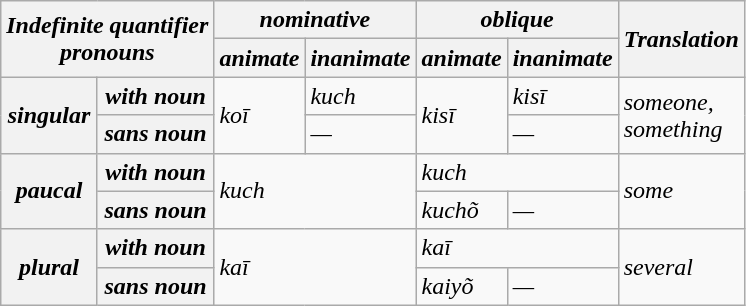<table class="wikitable">
<tr>
<th colspan="2" rowspan="2"><em>Indefinite quantifier</em><br><em>pronouns</em></th>
<th colspan="2"><em>nominative</em></th>
<th colspan="2"><em>oblique</em></th>
<th rowspan="2"><em>Translation</em></th>
</tr>
<tr>
<th><em>animate</em></th>
<th><em>inanimate</em></th>
<th><em>animate</em></th>
<th><em>inanimate</em></th>
</tr>
<tr>
<th rowspan="2"><em>singular</em></th>
<th><strong><em>with noun</em></strong></th>
<td rowspan="2"><em>koī</em></td>
<td><em>kuch</em></td>
<td rowspan="2"><em>kisī</em></td>
<td><em>kisī</em></td>
<td rowspan="2"><em>someone,</em><br><em>something</em></td>
</tr>
<tr>
<th><strong><em>sans noun</em></strong></th>
<td><em>—</em></td>
<td><em>—</em></td>
</tr>
<tr>
<th rowspan="2"><em>paucal</em></th>
<th><strong><em>with noun</em></strong></th>
<td colspan="2" rowspan="2"><em>kuch</em></td>
<td colspan="2"><em>kuch</em></td>
<td rowspan="2"><em>some</em></td>
</tr>
<tr>
<th><strong><em>sans noun</em></strong></th>
<td><em>kuchõ</em></td>
<td><em>—</em></td>
</tr>
<tr>
<th rowspan="2"><em>plural</em></th>
<th><strong><em>with noun</em></strong></th>
<td colspan="2" rowspan="2"><em>kaī</em></td>
<td colspan="2"><em>kaī</em></td>
<td rowspan="2"><em>several</em></td>
</tr>
<tr>
<th><strong><em>sans noun</em></strong></th>
<td><em>kaiyõ</em></td>
<td><em>—</em></td>
</tr>
</table>
